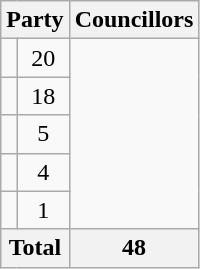<table class="wikitable">
<tr>
<th colspan=2>Party</th>
<th>Councillors</th>
</tr>
<tr>
<td></td>
<td align=center>20</td>
</tr>
<tr>
<td></td>
<td align=center>18</td>
</tr>
<tr>
<td></td>
<td align=center>5</td>
</tr>
<tr>
<td></td>
<td align=center>4</td>
</tr>
<tr>
<td></td>
<td align=center>1</td>
</tr>
<tr>
<th colspan=2>Total</th>
<th align=center>48</th>
</tr>
</table>
